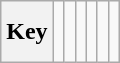<table class="wikitable" style="height:2.6em">
<tr>
<th>Key</th>
<td> </td>
<td> </td>
<td></td>
<td></td>
<td></td>
<td></td>
</tr>
</table>
